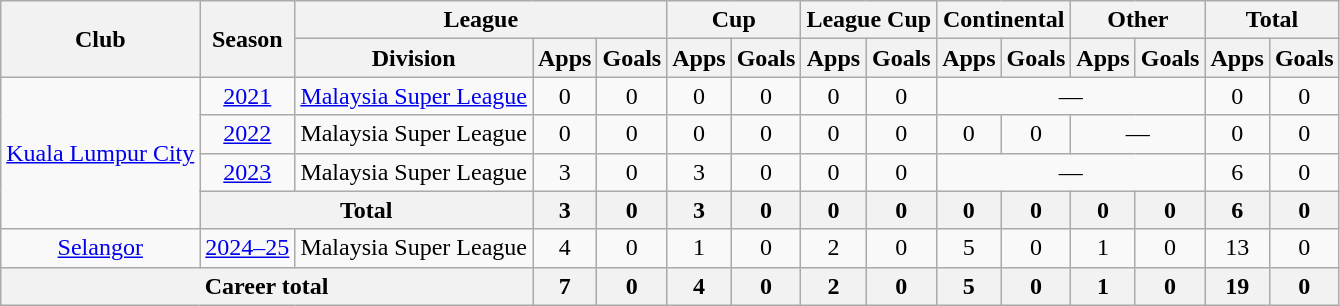<table class="wikitable" style="text-align: center;">
<tr>
<th rowspan="2">Club</th>
<th rowspan="2">Season</th>
<th colspan="3">League</th>
<th colspan="2">Cup</th>
<th colspan="2">League Cup</th>
<th colspan="2">Continental</th>
<th colspan="2">Other</th>
<th colspan="2">Total</th>
</tr>
<tr>
<th>Division</th>
<th>Apps</th>
<th>Goals</th>
<th>Apps</th>
<th>Goals</th>
<th>Apps</th>
<th>Goals</th>
<th>Apps</th>
<th>Goals</th>
<th>Apps</th>
<th>Goals</th>
<th>Apps</th>
<th>Goals</th>
</tr>
<tr>
<td rowspan="4"><a href='#'>Kuala Lumpur City</a></td>
<td><a href='#'>2021</a></td>
<td><a href='#'>Malaysia Super League</a></td>
<td>0</td>
<td>0</td>
<td>0</td>
<td>0</td>
<td>0</td>
<td>0</td>
<td colspan="4">—</td>
<td>0</td>
<td>0</td>
</tr>
<tr>
<td><a href='#'>2022</a></td>
<td>Malaysia Super League</td>
<td>0</td>
<td>0</td>
<td>0</td>
<td>0</td>
<td>0</td>
<td>0</td>
<td>0</td>
<td>0</td>
<td colspan="2">—</td>
<td>0</td>
<td>0</td>
</tr>
<tr>
<td><a href='#'>2023</a></td>
<td>Malaysia Super League</td>
<td>3</td>
<td>0</td>
<td>3</td>
<td>0</td>
<td>0</td>
<td>0</td>
<td colspan="4">—</td>
<td>6</td>
<td>0</td>
</tr>
<tr>
<th colspan="2">Total</th>
<th>3</th>
<th>0</th>
<th>3</th>
<th>0</th>
<th>0</th>
<th>0</th>
<th>0</th>
<th>0</th>
<th>0</th>
<th>0</th>
<th>6</th>
<th>0</th>
</tr>
<tr>
<td rowspan="1"><a href='#'>Selangor</a></td>
<td><a href='#'>2024–25</a></td>
<td>Malaysia Super League</td>
<td>4</td>
<td>0</td>
<td>1</td>
<td>0</td>
<td>2</td>
<td>0</td>
<td>5</td>
<td>0</td>
<td>1</td>
<td>0</td>
<td>13</td>
<td>0</td>
</tr>
<tr>
<th colspan="3">Career total</th>
<th>7</th>
<th>0</th>
<th>4</th>
<th>0</th>
<th>2</th>
<th>0</th>
<th>5</th>
<th>0</th>
<th>1</th>
<th>0</th>
<th>19</th>
<th>0</th>
</tr>
</table>
